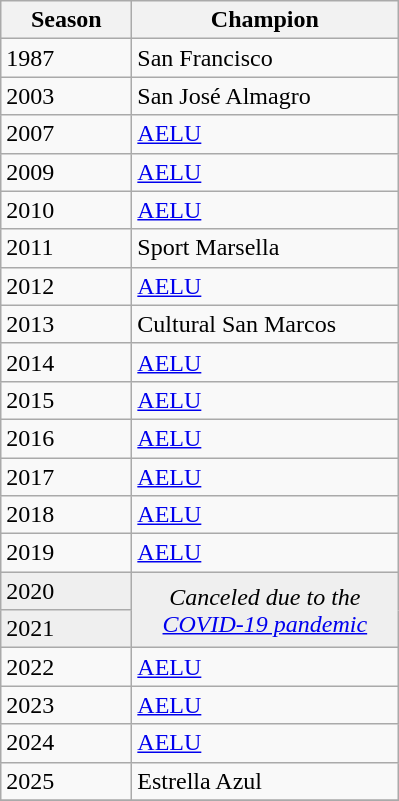<table class="wikitable sortable">
<tr>
<th width=80px>Season</th>
<th width=170px>Champion</th>
</tr>
<tr>
<td>1987</td>
<td>San Francisco</td>
</tr>
<tr>
<td>2003</td>
<td>San José Almagro</td>
</tr>
<tr>
<td>2007</td>
<td><a href='#'>AELU</a></td>
</tr>
<tr>
<td>2009</td>
<td><a href='#'>AELU</a></td>
</tr>
<tr>
<td>2010</td>
<td><a href='#'>AELU</a></td>
</tr>
<tr>
<td>2011</td>
<td>Sport Marsella</td>
</tr>
<tr>
<td>2012</td>
<td><a href='#'>AELU</a></td>
</tr>
<tr>
<td>2013</td>
<td>Cultural San Marcos</td>
</tr>
<tr>
<td>2014</td>
<td><a href='#'>AELU</a></td>
</tr>
<tr>
<td>2015</td>
<td><a href='#'>AELU</a></td>
</tr>
<tr>
<td>2016</td>
<td><a href='#'>AELU</a></td>
</tr>
<tr>
<td>2017</td>
<td><a href='#'>AELU</a></td>
</tr>
<tr>
<td>2018</td>
<td><a href='#'>AELU</a></td>
</tr>
<tr>
<td>2019</td>
<td><a href='#'>AELU</a></td>
</tr>
<tr bgcolor=#efefef>
<td>2020</td>
<td rowspan=2 colspan="1" align=center><em>Canceled due to the <a href='#'>COVID-19 pandemic</a></em></td>
</tr>
<tr bgcolor=#efefef>
<td>2021</td>
</tr>
<tr>
<td>2022</td>
<td><a href='#'>AELU</a></td>
</tr>
<tr>
<td>2023</td>
<td><a href='#'>AELU</a></td>
</tr>
<tr>
<td>2024</td>
<td><a href='#'>AELU</a></td>
</tr>
<tr>
<td>2025</td>
<td>Estrella Azul</td>
</tr>
<tr>
</tr>
</table>
